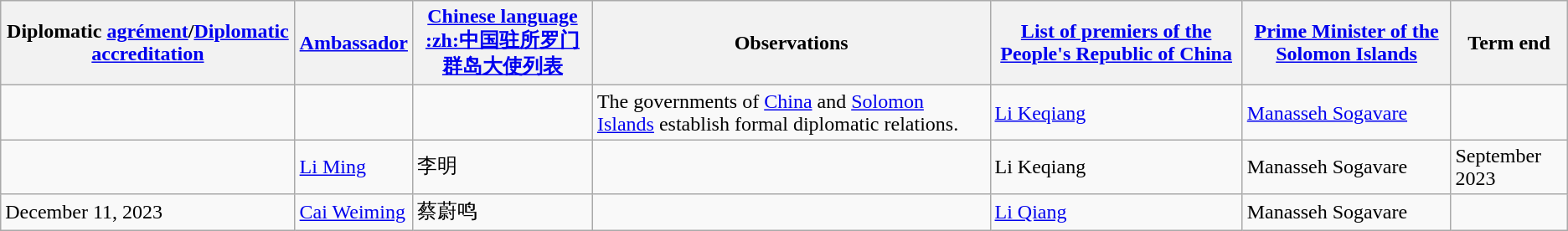<table class="wikitable sortable">
<tr>
<th>Diplomatic <a href='#'>agrément</a>/<a href='#'>Diplomatic accreditation</a></th>
<th><a href='#'>Ambassador</a></th>
<th><a href='#'>Chinese language</a><br><a href='#'>:zh:中国驻所罗门群岛大使列表</a></th>
<th>Observations</th>
<th><a href='#'>List of premiers of the People's Republic of China</a></th>
<th><a href='#'>Prime Minister of the Solomon Islands</a></th>
<th>Term end</th>
</tr>
<tr>
<td></td>
<td></td>
<td></td>
<td>The governments of <a href='#'>China</a> and <a href='#'>Solomon Islands</a> establish formal diplomatic relations.</td>
<td><a href='#'>Li Keqiang</a></td>
<td><a href='#'>Manasseh Sogavare</a></td>
<td></td>
</tr>
<tr>
<td></td>
<td><a href='#'>Li Ming</a></td>
<td>李明</td>
<td></td>
<td>Li Keqiang</td>
<td>Manasseh Sogavare</td>
<td>September 2023</td>
</tr>
<tr>
<td>December 11, 2023</td>
<td><a href='#'>Cai Weiming</a></td>
<td>蔡蔚鸣</td>
<td></td>
<td><a href='#'>Li Qiang</a></td>
<td>Manasseh Sogavare</td>
<td></td>
</tr>
</table>
